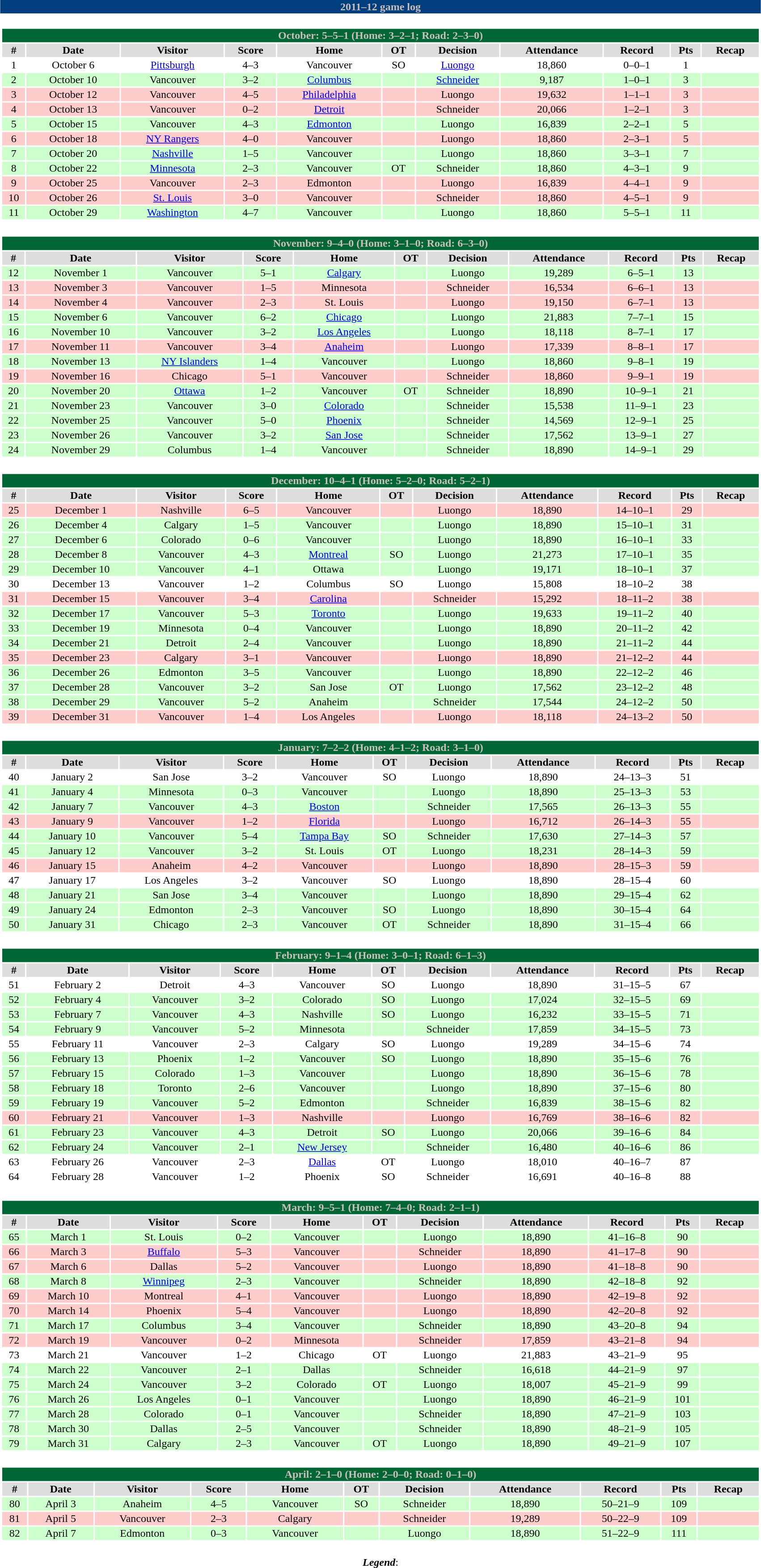<table class="toccolours"  style="width:90%; clear:both; margin:1.5em auto; text-align:center;">
<tr>
<th colspan=11 style="background:#003e7e; color:#c9c0bb;">2011–12 game log</th>
</tr>
<tr>
<td colspan=11><br><table class="toccolours collapsible collapsed" style="width:100%;">
<tr>
<th colspan="11" style="background:#063; color:#c9c0bb;">October: 5–5–1 (Home: 3–2–1; Road: 2–3–0)</th>
</tr>
<tr style="text-align:center; background:#ddd;">
<th>#</th>
<th>Date</th>
<th>Visitor</th>
<th>Score</th>
<th>Home</th>
<th>OT</th>
<th>Decision</th>
<th>Attendance</th>
<th>Record</th>
<th>Pts</th>
<th>Recap</th>
</tr>
<tr style="text-align:center; background:#fff;">
<td>1</td>
<td>October 6</td>
<td><a href='#'>Pittsburgh</a></td>
<td>4–3</td>
<td>Vancouver</td>
<td>SO</td>
<td><a href='#'>Luongo</a></td>
<td>18,860</td>
<td>0–0–1</td>
<td>1</td>
<td></td>
</tr>
<tr style="text-align:center; background:#cfc;">
<td>2</td>
<td>October 10</td>
<td>Vancouver</td>
<td>3–2</td>
<td><a href='#'>Columbus</a></td>
<td></td>
<td><a href='#'>Schneider</a></td>
<td>9,187</td>
<td>1–0–1</td>
<td>3</td>
<td></td>
</tr>
<tr style="text-align:center; background:#fcc;">
<td>3</td>
<td>October 12</td>
<td>Vancouver</td>
<td>4–5</td>
<td><a href='#'>Philadelphia</a></td>
<td></td>
<td>Luongo</td>
<td>19,632</td>
<td>1–1–1</td>
<td>3</td>
<td></td>
</tr>
<tr style="text-align:center; background:#fcc;">
<td>4</td>
<td>October 13</td>
<td>Vancouver</td>
<td>0–2</td>
<td><a href='#'>Detroit</a></td>
<td></td>
<td>Schneider</td>
<td>20,066</td>
<td>1–2–1</td>
<td>3</td>
<td></td>
</tr>
<tr style="text-align:center; background:#cfc;">
<td>5</td>
<td>October 15</td>
<td>Vancouver</td>
<td>4–3</td>
<td><a href='#'>Edmonton</a></td>
<td></td>
<td>Luongo</td>
<td>16,839</td>
<td>2–2–1</td>
<td>5</td>
<td></td>
</tr>
<tr style="text-align:center; background:#fcc;">
<td>6</td>
<td>October 18</td>
<td><a href='#'>NY Rangers</a></td>
<td>4–0</td>
<td>Vancouver</td>
<td></td>
<td>Luongo</td>
<td>18,860</td>
<td>2–3–1</td>
<td>5</td>
<td></td>
</tr>
<tr style="text-align:center; background:#cfc;">
<td>7</td>
<td>October 20</td>
<td><a href='#'>Nashville</a></td>
<td>1–5</td>
<td>Vancouver</td>
<td></td>
<td>Luongo</td>
<td>18,860</td>
<td>3–3–1</td>
<td>7</td>
<td></td>
</tr>
<tr style="text-align:center; background:#cfc;">
<td>8</td>
<td>October 22</td>
<td><a href='#'>Minnesota</a></td>
<td>2–3</td>
<td>Vancouver</td>
<td>OT</td>
<td>Schneider</td>
<td>18,860</td>
<td>4–3–1</td>
<td>9</td>
<td></td>
</tr>
<tr style="text-align:center; background:#fcc;">
<td>9</td>
<td>October 25</td>
<td>Vancouver</td>
<td>2–3</td>
<td>Edmonton</td>
<td></td>
<td>Luongo</td>
<td>16,839</td>
<td>4–4–1</td>
<td>9</td>
<td></td>
</tr>
<tr style="text-align:center; background:#fcc;">
<td>10</td>
<td>October 26</td>
<td><a href='#'>St. Louis</a></td>
<td>3–0</td>
<td>Vancouver</td>
<td></td>
<td>Schneider</td>
<td>18,860</td>
<td>4–5–1</td>
<td>9</td>
<td></td>
</tr>
<tr style="text-align:center; background:#cfc;">
<td>11</td>
<td>October 29</td>
<td><a href='#'>Washington</a></td>
<td>4–7</td>
<td>Vancouver</td>
<td></td>
<td>Luongo</td>
<td>18,860</td>
<td>5–5–1</td>
<td>11</td>
<td></td>
</tr>
</table>
</td>
</tr>
<tr>
<td colspan=11><br><table class="toccolours collapsible collapsed" style="width:100%;">
<tr>
<th colspan="11" style="background:#063; color:#c9c0bb;">November: 9–4–0 (Home: 3–1–0; Road: 6–3–0)</th>
</tr>
<tr style="text-align:center; background:#ddd;">
<th>#</th>
<th>Date</th>
<th>Visitor</th>
<th>Score</th>
<th>Home</th>
<th>OT</th>
<th>Decision</th>
<th>Attendance</th>
<th>Record</th>
<th>Pts</th>
<th>Recap</th>
</tr>
<tr style="text-align:center; background:#cfc;">
<td>12</td>
<td>November 1</td>
<td>Vancouver</td>
<td>5–1</td>
<td><a href='#'>Calgary</a></td>
<td></td>
<td>Luongo</td>
<td>19,289</td>
<td>6–5–1</td>
<td>13</td>
<td></td>
</tr>
<tr style="text-align:center; background:#fcc;">
<td>13</td>
<td>November 3</td>
<td>Vancouver</td>
<td>1–5</td>
<td>Minnesota</td>
<td></td>
<td>Schneider</td>
<td>16,534</td>
<td>6–6–1</td>
<td>13</td>
<td></td>
</tr>
<tr style="text-align:center; background:#fcc;">
<td>14</td>
<td>November 4</td>
<td>Vancouver</td>
<td>2–3</td>
<td>St. Louis</td>
<td></td>
<td>Luongo</td>
<td>19,150</td>
<td>6–7–1</td>
<td>13</td>
<td></td>
</tr>
<tr style="text-align:center; background:#cfc;">
<td>15</td>
<td>November 6</td>
<td>Vancouver</td>
<td>6–2</td>
<td><a href='#'>Chicago</a></td>
<td></td>
<td>Luongo</td>
<td>21,883</td>
<td>7–7–1</td>
<td>15</td>
<td></td>
</tr>
<tr style="text-align:center; background:#cfc;">
<td>16</td>
<td>November 10</td>
<td>Vancouver</td>
<td>3–2</td>
<td><a href='#'>Los Angeles</a></td>
<td></td>
<td>Luongo</td>
<td>18,118</td>
<td>8–7–1</td>
<td>17</td>
<td></td>
</tr>
<tr style="text-align:center; background:#fcc;">
<td>17</td>
<td>November 11</td>
<td>Vancouver</td>
<td>3–4</td>
<td><a href='#'>Anaheim</a></td>
<td></td>
<td>Luongo</td>
<td>17,339</td>
<td>8–8–1</td>
<td>17</td>
<td></td>
</tr>
<tr style="text-align:center; background:#cfc;">
<td>18</td>
<td>November 13</td>
<td><a href='#'>NY Islanders</a></td>
<td>1–4</td>
<td>Vancouver</td>
<td></td>
<td>Luongo</td>
<td>18,860</td>
<td>9–8–1</td>
<td>19</td>
<td></td>
</tr>
<tr style="text-align:center; background:#fcc;">
<td>19</td>
<td>November 16</td>
<td>Chicago</td>
<td>5–1</td>
<td>Vancouver</td>
<td></td>
<td>Schneider</td>
<td>18,860</td>
<td>9–9–1</td>
<td>19</td>
<td></td>
</tr>
<tr style="text-align:center; background:#cfc;">
<td>20</td>
<td>November 20</td>
<td><a href='#'>Ottawa</a></td>
<td>1–2</td>
<td>Vancouver</td>
<td>OT</td>
<td>Schneider</td>
<td>18,890</td>
<td>10–9–1</td>
<td>21</td>
<td></td>
</tr>
<tr style="text-align:center; background:#cfc;">
<td>21</td>
<td>November 23</td>
<td>Vancouver</td>
<td>3–0</td>
<td><a href='#'>Colorado</a></td>
<td></td>
<td>Schneider</td>
<td>15,538</td>
<td>11–9–1</td>
<td>23</td>
<td></td>
</tr>
<tr style="text-align:center; background:#cfc;">
<td>22</td>
<td>November 25</td>
<td>Vancouver</td>
<td>5–0</td>
<td><a href='#'>Phoenix</a></td>
<td></td>
<td>Schneider</td>
<td>14,569</td>
<td>12–9–1</td>
<td>25</td>
<td></td>
</tr>
<tr style="text-align:center; background:#cfc;">
<td>23</td>
<td>November 26</td>
<td>Vancouver</td>
<td>3–2</td>
<td><a href='#'>San Jose</a></td>
<td></td>
<td>Schneider</td>
<td>17,562</td>
<td>13–9–1</td>
<td>27</td>
<td></td>
</tr>
<tr style="text-align:center; background:#cfc;">
<td>24</td>
<td>November 29</td>
<td>Columbus</td>
<td>1–4</td>
<td>Vancouver</td>
<td></td>
<td>Schneider</td>
<td>18,890</td>
<td>14–9–1</td>
<td>29</td>
<td></td>
</tr>
</table>
</td>
</tr>
<tr>
<td colspan=11><br><table class="toccolours collapsible collapsed" style="width:100%;">
<tr>
<th colspan="11" style="background:#063; color:#c9c0bb;">December: 10–4–1 (Home: 5–2–0; Road: 5–2–1)</th>
</tr>
<tr style="text-align:center; background:#ddd;">
<th>#</th>
<th>Date</th>
<th>Visitor</th>
<th>Score</th>
<th>Home</th>
<th>OT</th>
<th>Decision</th>
<th>Attendance</th>
<th>Record</th>
<th>Pts</th>
<th>Recap</th>
</tr>
<tr style="text-align:center; background:#fcc;">
<td>25</td>
<td>December 1</td>
<td>Nashville</td>
<td>6–5</td>
<td>Vancouver</td>
<td></td>
<td>Luongo</td>
<td>18,890</td>
<td>14–10–1</td>
<td>29</td>
<td></td>
</tr>
<tr style="text-align:center; background:#cfc;">
<td>26</td>
<td>December 4</td>
<td>Calgary</td>
<td>1–5</td>
<td>Vancouver</td>
<td></td>
<td>Luongo</td>
<td>18,890</td>
<td>15–10–1</td>
<td>31</td>
<td></td>
</tr>
<tr style="text-align:center; background:#cfc;">
<td>27</td>
<td>December 6</td>
<td>Colorado</td>
<td>0–6</td>
<td>Vancouver</td>
<td></td>
<td>Luongo</td>
<td>18,890</td>
<td>16–10–1</td>
<td>33</td>
<td></td>
</tr>
<tr style="text-align:center; background:#cfc;">
<td>28</td>
<td>December 8</td>
<td>Vancouver</td>
<td>4–3</td>
<td><a href='#'>Montreal</a></td>
<td>SO</td>
<td>Luongo</td>
<td>21,273</td>
<td>17–10–1</td>
<td>35</td>
<td></td>
</tr>
<tr style="text-align:center; background:#cfc;">
<td>29</td>
<td>December 10</td>
<td>Vancouver</td>
<td>4–1</td>
<td>Ottawa</td>
<td></td>
<td>Luongo</td>
<td>19,171</td>
<td>18–10–1</td>
<td>37</td>
<td></td>
</tr>
<tr style="text-align:center; background:#fff;">
<td>30</td>
<td>December 13</td>
<td>Vancouver</td>
<td>1–2</td>
<td>Columbus</td>
<td>SO</td>
<td>Luongo</td>
<td>15,808</td>
<td>18–10–2</td>
<td>38</td>
<td></td>
</tr>
<tr style="text-align:center; background:#fcc;">
<td>31</td>
<td>December 15</td>
<td>Vancouver</td>
<td>3–4</td>
<td><a href='#'>Carolina</a></td>
<td></td>
<td>Schneider</td>
<td>15,292</td>
<td>18–11–2</td>
<td>38</td>
<td></td>
</tr>
<tr style="text-align:center; background:#cfc;">
<td>32</td>
<td>December 17</td>
<td>Vancouver</td>
<td>5–3</td>
<td><a href='#'>Toronto</a></td>
<td></td>
<td>Luongo</td>
<td>19,633</td>
<td>19–11–2</td>
<td>40</td>
<td></td>
</tr>
<tr style="text-align:center; background:#cfc;">
<td>33</td>
<td>December 19</td>
<td>Minnesota</td>
<td>0–4</td>
<td>Vancouver</td>
<td></td>
<td>Luongo</td>
<td>18,890</td>
<td>20–11–2</td>
<td>42</td>
<td></td>
</tr>
<tr style="text-align:center; background:#cfc;">
<td>34</td>
<td>December 21</td>
<td>Detroit</td>
<td>2–4</td>
<td>Vancouver</td>
<td></td>
<td>Luongo</td>
<td>18,890</td>
<td>21–11–2</td>
<td>44</td>
<td></td>
</tr>
<tr style="text-align:center; background:#fcc;">
<td>35</td>
<td>December 23</td>
<td>Calgary</td>
<td>3–1</td>
<td>Vancouver</td>
<td></td>
<td>Luongo</td>
<td>18,890</td>
<td>21–12–2</td>
<td>44</td>
<td></td>
</tr>
<tr style="text-align:center; background:#cfc;">
<td>36</td>
<td>December 26</td>
<td>Edmonton</td>
<td>3–5</td>
<td>Vancouver</td>
<td></td>
<td>Luongo</td>
<td>18,890</td>
<td>22–12–2</td>
<td>46</td>
<td></td>
</tr>
<tr style="text-align:center; background:#cfc;">
<td>37</td>
<td>December 28</td>
<td>Vancouver</td>
<td>3–2</td>
<td>San Jose</td>
<td>OT</td>
<td>Luongo</td>
<td>17,562</td>
<td>23–12–2</td>
<td>48</td>
<td></td>
</tr>
<tr style="text-align:center; background:#cfc;">
<td>38</td>
<td>December 29</td>
<td>Vancouver</td>
<td>5–2</td>
<td>Anaheim</td>
<td></td>
<td>Schneider</td>
<td>17,544</td>
<td>24–12–2</td>
<td>50</td>
<td></td>
</tr>
<tr style="text-align:center; background:#fcc;">
<td>39</td>
<td>December 31</td>
<td>Vancouver</td>
<td>1–4</td>
<td>Los Angeles</td>
<td></td>
<td>Luongo</td>
<td>18,118</td>
<td>24–13–2</td>
<td>50</td>
<td></td>
</tr>
</table>
</td>
</tr>
<tr>
<td colspan=11><br><table class="toccolours collapsible collapsed" style="width:100%;">
<tr>
<th colspan="11" style="background:#063; color:#c9c0bb;">January: 7–2–2 (Home: 4–1–2; Road: 3–1–0)</th>
</tr>
<tr style="text-align:center; background:#ddd;">
<th>#</th>
<th>Date</th>
<th>Visitor</th>
<th>Score</th>
<th>Home</th>
<th>OT</th>
<th>Decision</th>
<th>Attendance</th>
<th>Record</th>
<th>Pts</th>
<th>Recap</th>
</tr>
<tr style="text-align:center; background:#fff;">
<td>40</td>
<td>January 2</td>
<td>San Jose</td>
<td>3–2</td>
<td>Vancouver</td>
<td>SO</td>
<td>Luongo</td>
<td>18,890</td>
<td>24–13–3</td>
<td>51</td>
<td></td>
</tr>
<tr style="text-align:center; background:#cfc;">
<td>41</td>
<td>January 4</td>
<td>Minnesota</td>
<td>0–3</td>
<td>Vancouver</td>
<td></td>
<td>Luongo</td>
<td>18,890</td>
<td>25–13–3</td>
<td>53</td>
<td></td>
</tr>
<tr style="text-align:center; background:#cfc;">
<td>42</td>
<td>January 7</td>
<td>Vancouver</td>
<td>4–3</td>
<td><a href='#'>Boston</a></td>
<td></td>
<td>Schneider</td>
<td>17,565</td>
<td>26–13–3</td>
<td>55</td>
<td></td>
</tr>
<tr style="text-align:center; background:#fcc;">
<td>43</td>
<td>January 9</td>
<td>Vancouver</td>
<td>1–2</td>
<td><a href='#'>Florida</a></td>
<td></td>
<td>Luongo</td>
<td>16,712</td>
<td>26–14–3</td>
<td>55</td>
<td></td>
</tr>
<tr style="text-align:center; background:#cfc;">
<td>44</td>
<td>January 10</td>
<td>Vancouver</td>
<td>5–4</td>
<td><a href='#'>Tampa Bay</a></td>
<td>SO</td>
<td>Schneider</td>
<td>17,630</td>
<td>27–14–3</td>
<td>57</td>
<td></td>
</tr>
<tr style="text-align:center; background:#cfc;">
<td>45</td>
<td>January 12</td>
<td>Vancouver</td>
<td>3–2</td>
<td>St. Louis</td>
<td>OT</td>
<td>Luongo</td>
<td>18,231</td>
<td>28–14–3</td>
<td>59</td>
<td></td>
</tr>
<tr style="text-align:center;background:#fcc;">
<td>46</td>
<td>January 15</td>
<td>Anaheim</td>
<td>4–2</td>
<td>Vancouver</td>
<td></td>
<td>Luongo</td>
<td>18,890</td>
<td>28–15–3</td>
<td>59</td>
<td></td>
</tr>
<tr style="text-align:center;background:#fff;">
<td>47</td>
<td>January 17</td>
<td>Los Angeles</td>
<td>3–2</td>
<td>Vancouver</td>
<td>SO</td>
<td>Luongo</td>
<td>18,890</td>
<td>28–15–4</td>
<td>60</td>
<td></td>
</tr>
<tr style="text-align:center;background:#cfc;">
<td>48</td>
<td>January 21</td>
<td>San Jose</td>
<td>3–4</td>
<td>Vancouver</td>
<td></td>
<td>Luongo</td>
<td>18,890</td>
<td>29–15–4</td>
<td>62</td>
<td></td>
</tr>
<tr style="text-align:center;background:#cfc;">
<td>49</td>
<td>January 24</td>
<td>Edmonton</td>
<td>2–3</td>
<td>Vancouver</td>
<td>SO</td>
<td>Luongo</td>
<td>18,890</td>
<td>30–15–4</td>
<td>64</td>
<td></td>
</tr>
<tr style="text-align:center;background:#cfc;">
<td>50</td>
<td>January 31</td>
<td>Chicago</td>
<td>2–3</td>
<td>Vancouver</td>
<td>OT</td>
<td>Schneider</td>
<td>18,890</td>
<td>31–15–4</td>
<td>66</td>
<td></td>
</tr>
</table>
</td>
</tr>
<tr>
<td colspan=11><br><table class="toccolours collapsible collapsed" style="width:100%;">
<tr>
<th colspan="11" style="background:#063; color:#c9c0bb;">February: 9–1–4 (Home: 3–0–1; Road: 6–1–3)</th>
</tr>
<tr style="text-align:center; background:#ddd;">
<th>#</th>
<th>Date</th>
<th>Visitor</th>
<th>Score</th>
<th>Home</th>
<th>OT</th>
<th>Decision</th>
<th>Attendance</th>
<th>Record</th>
<th>Pts</th>
<th>Recap</th>
</tr>
<tr style="text-align:center;background:#fff;">
<td>51</td>
<td>February 2</td>
<td>Detroit</td>
<td>4–3</td>
<td>Vancouver</td>
<td>SO</td>
<td>Luongo</td>
<td>18,890</td>
<td>31–15–5</td>
<td>67</td>
<td></td>
</tr>
<tr style="text-align:center;background:#cfc;">
<td>52</td>
<td>February 4</td>
<td>Vancouver</td>
<td>3–2</td>
<td>Colorado</td>
<td>SO</td>
<td>Luongo</td>
<td>17,024</td>
<td>32–15–5</td>
<td>69</td>
<td></td>
</tr>
<tr style="text-align:center;background:#cfc;">
<td>53</td>
<td>February 7</td>
<td>Vancouver</td>
<td>4–3</td>
<td>Nashville</td>
<td>SO</td>
<td>Luongo</td>
<td>16,232</td>
<td>33–15–5</td>
<td>71</td>
<td></td>
</tr>
<tr style="text-align:center;background:#cfc;">
<td>54</td>
<td>February 9</td>
<td>Vancouver</td>
<td>5–2</td>
<td>Minnesota</td>
<td></td>
<td>Schneider</td>
<td>17,859</td>
<td>34–15–5</td>
<td>73</td>
<td></td>
</tr>
<tr style="text-align:center;background:#fff;">
<td>55</td>
<td>February 11</td>
<td>Vancouver</td>
<td>2–3</td>
<td>Calgary</td>
<td>SO</td>
<td>Luongo</td>
<td>19,289</td>
<td>34–15–6</td>
<td>74</td>
<td></td>
</tr>
<tr style="text-align:center;background:#cfc;">
<td>56</td>
<td>February 13</td>
<td>Phoenix</td>
<td>1–2</td>
<td>Vancouver</td>
<td>SO</td>
<td>Luongo</td>
<td>18,890</td>
<td>35–15–6</td>
<td>76</td>
<td></td>
</tr>
<tr style="text-align:center;background:#cfc;">
<td>57</td>
<td>February 15</td>
<td>Colorado</td>
<td>1–3</td>
<td>Vancouver</td>
<td></td>
<td>Luongo</td>
<td>18,890</td>
<td>36–15–6</td>
<td>78</td>
<td></td>
</tr>
<tr style="text-align:center;background:#cfc;">
<td>58</td>
<td>February 18</td>
<td>Toronto</td>
<td>2–6</td>
<td>Vancouver</td>
<td></td>
<td>Luongo</td>
<td>18,890</td>
<td>37–15–6</td>
<td>80</td>
<td></td>
</tr>
<tr style="text-align:center;background:#cfc;">
<td>59</td>
<td>February 19</td>
<td>Vancouver</td>
<td>5–2</td>
<td>Edmonton</td>
<td></td>
<td>Schneider</td>
<td>16,839</td>
<td>38–15–6</td>
<td>82</td>
<td></td>
</tr>
<tr style="text-align:center;background:#fcc;">
<td>60</td>
<td>February 21</td>
<td>Vancouver</td>
<td>1–3</td>
<td>Nashville</td>
<td></td>
<td>Luongo</td>
<td>16,769</td>
<td>38–16–6</td>
<td>82</td>
<td></td>
</tr>
<tr style="text-align:center;background:#cfc;">
<td>61</td>
<td>February 23</td>
<td>Vancouver</td>
<td>4–3</td>
<td>Detroit</td>
<td>SO</td>
<td>Luongo</td>
<td>20,066</td>
<td>39–16–6</td>
<td>84</td>
<td></td>
</tr>
<tr style="text-align:center;background:#cfc;">
<td>62</td>
<td>February 24</td>
<td>Vancouver</td>
<td>2–1</td>
<td><a href='#'>New Jersey</a></td>
<td></td>
<td>Schneider</td>
<td>16,480</td>
<td>40–16–6</td>
<td>86</td>
<td></td>
</tr>
<tr style="text-align:center;background:#fff;">
<td>63</td>
<td>February 26</td>
<td>Vancouver</td>
<td>2–3</td>
<td><a href='#'>Dallas</a></td>
<td>OT</td>
<td>Luongo</td>
<td>18,010</td>
<td>40–16–7</td>
<td>87</td>
<td></td>
</tr>
<tr style="text-align:center;background:#fff;">
<td>64</td>
<td>February 28</td>
<td>Vancouver</td>
<td>1–2</td>
<td>Phoenix</td>
<td>SO</td>
<td>Schneider</td>
<td>16,691</td>
<td>40–16–8</td>
<td>88</td>
<td></td>
</tr>
</table>
</td>
</tr>
<tr>
<td colspan=11><br><table class="toccolours collapsible collapsed" style="width:100%;">
<tr>
<th colspan="11" style="background:#063; color:#c9c0bb;">March: 9–5–1 (Home: 7–4–0; Road: 2–1–1)</th>
</tr>
<tr style="text-align:center; background:#ddd;">
<th>#</th>
<th>Date</th>
<th>Visitor</th>
<th>Score</th>
<th>Home</th>
<th>OT</th>
<th>Decision</th>
<th>Attendance</th>
<th>Record</th>
<th>Pts</th>
<th>Recap</th>
</tr>
<tr style="text-align:center; background:#cfc;">
<td>65</td>
<td>March 1</td>
<td>St. Louis</td>
<td>0–2</td>
<td>Vancouver</td>
<td></td>
<td>Luongo</td>
<td>18,890</td>
<td>41–16–8</td>
<td>90</td>
<td></td>
</tr>
<tr style="text-align:center;background:#fcc;">
<td>66</td>
<td>March 3</td>
<td><a href='#'>Buffalo</a></td>
<td>5–3</td>
<td>Vancouver</td>
<td></td>
<td>Schneider</td>
<td>18,890</td>
<td>41–17–8</td>
<td>90</td>
<td></td>
</tr>
<tr style="text-align:center;background:#fcc;">
<td>67</td>
<td>March 6</td>
<td>Dallas</td>
<td>5–2</td>
<td>Vancouver</td>
<td></td>
<td>Luongo</td>
<td>18,890</td>
<td>41–18–8</td>
<td>90</td>
<td></td>
</tr>
<tr style="text-align:center;background:#cfc;">
<td>68</td>
<td>March 8</td>
<td><a href='#'>Winnipeg</a></td>
<td>2–3</td>
<td>Vancouver</td>
<td></td>
<td>Schneider</td>
<td>18,890</td>
<td>42–18–8</td>
<td>92</td>
<td></td>
</tr>
<tr style="text-align:center;background:#fcc;">
<td>69</td>
<td>March 10</td>
<td>Montreal</td>
<td>4–1</td>
<td>Vancouver</td>
<td></td>
<td>Luongo</td>
<td>18,890</td>
<td>42–19–8</td>
<td>92</td>
<td></td>
</tr>
<tr style="text-align:center;background:#fcc;">
<td>70</td>
<td>March 14</td>
<td>Phoenix</td>
<td>5–4</td>
<td>Vancouver</td>
<td></td>
<td>Luongo</td>
<td>18,890</td>
<td>42–20–8</td>
<td>92</td>
<td></td>
</tr>
<tr style="text-align:center;background:#cfc;">
<td>71</td>
<td>March 17</td>
<td>Columbus</td>
<td>3–4</td>
<td>Vancouver</td>
<td></td>
<td>Schneider</td>
<td>18,890</td>
<td>43–20–8</td>
<td>94</td>
<td></td>
</tr>
<tr style="text-align:center;background:#fcc;">
<td>72</td>
<td>March 19</td>
<td>Vancouver</td>
<td>0–2</td>
<td>Minnesota</td>
<td></td>
<td>Schneider</td>
<td>17,859</td>
<td>43–21–8</td>
<td>94</td>
<td></td>
</tr>
<tr style="text-align:center;background:#fff;">
<td>73</td>
<td>March 21</td>
<td>Vancouver</td>
<td>1–2</td>
<td>Chicago</td>
<td>OT</td>
<td>Luongo</td>
<td>21,883</td>
<td>43–21–9</td>
<td>95</td>
<td></td>
</tr>
<tr style="text-align:center;background:#cfc;">
<td>74</td>
<td>March 22</td>
<td>Vancouver</td>
<td>2–1</td>
<td>Dallas</td>
<td></td>
<td>Schneider</td>
<td>16,618</td>
<td>44–21–9</td>
<td>97</td>
<td></td>
</tr>
<tr style="text-align:center;background:#cfc;">
<td>75</td>
<td>March 24</td>
<td>Vancouver</td>
<td>3–2</td>
<td>Colorado</td>
<td>OT</td>
<td>Luongo</td>
<td>18,007</td>
<td>45–21–9</td>
<td>99</td>
<td></td>
</tr>
<tr style="text-align:center;background:#cfc;">
<td>76</td>
<td>March 26</td>
<td>Los Angeles</td>
<td>0–1</td>
<td>Vancouver</td>
<td></td>
<td>Luongo</td>
<td>18,890</td>
<td>46–21–9</td>
<td>101</td>
<td></td>
</tr>
<tr style="text-align:center;background:#cfc;">
<td>77</td>
<td>March 28</td>
<td>Colorado</td>
<td>0–1</td>
<td>Vancouver</td>
<td></td>
<td>Schneider</td>
<td>18,890</td>
<td>47–21–9</td>
<td>103</td>
<td></td>
</tr>
<tr style="text-align:center;background:#cfc;">
<td>78</td>
<td>March 30</td>
<td>Dallas</td>
<td>2–5</td>
<td>Vancouver</td>
<td></td>
<td>Schneider</td>
<td>18,890</td>
<td>48–21–9</td>
<td>105</td>
<td></td>
</tr>
<tr style="text-align:center;background:#cfc;">
<td>79</td>
<td>March 31</td>
<td>Calgary</td>
<td>2–3</td>
<td>Vancouver</td>
<td>OT</td>
<td>Luongo</td>
<td>18,890</td>
<td>49–21–9</td>
<td>107</td>
<td></td>
</tr>
</table>
</td>
</tr>
<tr>
<td colspan=11><br><table class="toccolours collapsible collapsed" style="width:100%;">
<tr>
<th colspan="11" style="background:#063; color:#c9c0bb;">April: 2–1–0 (Home: 2–0–0; Road: 0–1–0)</th>
</tr>
<tr style="text-align:center; background:#ddd;">
<th>#</th>
<th>Date</th>
<th>Visitor</th>
<th>Score</th>
<th>Home</th>
<th>OT</th>
<th>Decision</th>
<th>Attendance</th>
<th>Record</th>
<th>Pts</th>
<th>Recap</th>
</tr>
<tr style="text-align:center;background:#cfc;">
<td>80</td>
<td>April 3</td>
<td>Anaheim</td>
<td>4–5</td>
<td>Vancouver</td>
<td>SO</td>
<td>Schneider</td>
<td>18,890</td>
<td>50–21–9</td>
<td>109</td>
<td></td>
</tr>
<tr style="text-align:center;background:#fcc;">
<td>81</td>
<td>April 5</td>
<td>Vancouver</td>
<td>2–3</td>
<td>Calgary</td>
<td></td>
<td>Schneider</td>
<td>19,289</td>
<td>50–22–9</td>
<td>109</td>
<td></td>
</tr>
<tr style="text-align:center;background:#cfc;">
<td>82</td>
<td>April 7</td>
<td>Edmonton</td>
<td>0–3</td>
<td>Vancouver</td>
<td></td>
<td>Luongo</td>
<td>18,890</td>
<td>51–22–9</td>
<td>111</td>
<td></td>
</tr>
</table>
</td>
</tr>
<tr>
<td colspan="11" style="text-align:center;"><br><strong><em>Legend</em></strong>:


</td>
</tr>
</table>
